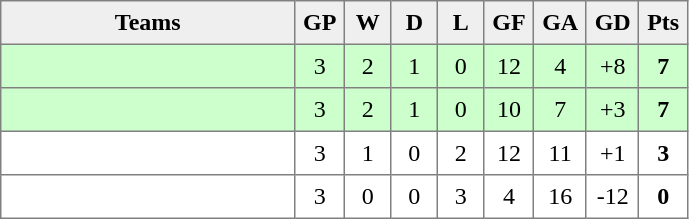<table style=border-collapse:collapse border=1 cellspacing=0 cellpadding=5>
<tr align=center bgcolor=#efefef>
<th width=185>Teams</th>
<th width=20>GP</th>
<th width=20>W</th>
<th width=20>D</th>
<th width=20>L</th>
<th width=20>GF</th>
<th width=20>GA</th>
<th width=20>GD</th>
<th width=20>Pts<br></th>
</tr>
<tr align=center bgcolor="ccffcc">
<td style="text-align:left;"></td>
<td>3</td>
<td>2</td>
<td>1</td>
<td>0</td>
<td>12</td>
<td>4</td>
<td>+8</td>
<td><strong>7</strong></td>
</tr>
<tr align=center bgcolor="ccffcc">
<td style="text-align:left;"></td>
<td>3</td>
<td>2</td>
<td>1</td>
<td>0</td>
<td>10</td>
<td>7</td>
<td>+3</td>
<td><strong>7</strong></td>
</tr>
<tr align=center>
<td style="text-align:left;"></td>
<td>3</td>
<td>1</td>
<td>0</td>
<td>2</td>
<td>12</td>
<td>11</td>
<td>+1</td>
<td><strong>3</strong></td>
</tr>
<tr align=center>
<td style="text-align:left;"></td>
<td>3</td>
<td>0</td>
<td>0</td>
<td>3</td>
<td>4</td>
<td>16</td>
<td>-12</td>
<td><strong>0</strong></td>
</tr>
</table>
